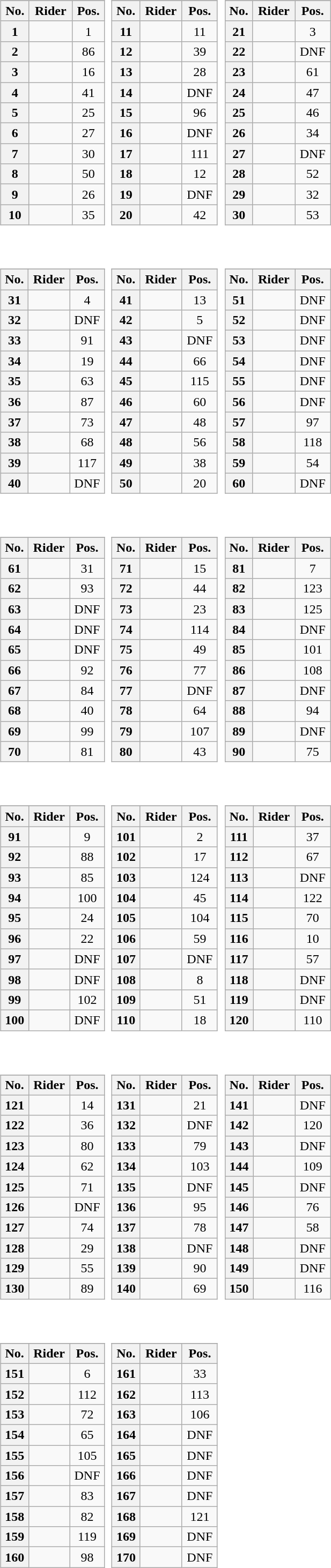<table>
<tr valign="top">
<td style="width:33%;"><br><table class="wikitable plainrowheaders" style="width:97%">
<tr>
</tr>
<tr style="text-align:center;">
<th scope="col">No.</th>
<th scope="col">Rider</th>
<th scope="col">Pos.</th>
</tr>
<tr>
<th scope="row" style="text-align:center;">1</th>
<td></td>
<td style="text-align:center;">1</td>
</tr>
<tr>
<th scope="row" style="text-align:center;">2</th>
<td></td>
<td style="text-align:center;">86</td>
</tr>
<tr>
<th scope="row" style="text-align:center;">3</th>
<td></td>
<td style="text-align:center;">16</td>
</tr>
<tr>
<th scope="row" style="text-align:center;">4</th>
<td></td>
<td style="text-align:center;">41</td>
</tr>
<tr>
<th scope="row" style="text-align:center;">5</th>
<td></td>
<td style="text-align:center;">25</td>
</tr>
<tr>
<th scope="row" style="text-align:center;">6</th>
<td></td>
<td style="text-align:center;">27</td>
</tr>
<tr>
<th scope="row" style="text-align:center;">7</th>
<td></td>
<td style="text-align:center;">30</td>
</tr>
<tr>
<th scope="row" style="text-align:center;">8</th>
<td></td>
<td style="text-align:center;">50</td>
</tr>
<tr>
<th scope="row" style="text-align:center;">9</th>
<td></td>
<td style="text-align:center;">26</td>
</tr>
<tr>
<th scope="row" style="text-align:center;">10</th>
<td></td>
<td style="text-align:center;">35</td>
</tr>
</table>
</td>
<td><br><table class="wikitable plainrowheaders" style="width:97%">
<tr>
</tr>
<tr style="text-align:center;">
<th scope="col">No.</th>
<th scope="col">Rider</th>
<th scope="col">Pos.</th>
</tr>
<tr>
<th scope="row" style="text-align:center;">11</th>
<td></td>
<td style="text-align:center;">11</td>
</tr>
<tr>
<th scope="row" style="text-align:center;">12</th>
<td></td>
<td style="text-align:center;">39</td>
</tr>
<tr>
<th scope="row" style="text-align:center;">13</th>
<td></td>
<td style="text-align:center;">28</td>
</tr>
<tr>
<th scope="row" style="text-align:center;">14</th>
<td></td>
<td style="text-align:center;">DNF</td>
</tr>
<tr>
<th scope="row" style="text-align:center;">15</th>
<td></td>
<td style="text-align:center;">96</td>
</tr>
<tr>
<th scope="row" style="text-align:center;">16</th>
<td></td>
<td style="text-align:center;">DNF</td>
</tr>
<tr>
<th scope="row" style="text-align:center;">17</th>
<td></td>
<td style="text-align:center;">111</td>
</tr>
<tr>
<th scope="row" style="text-align:center;">18</th>
<td></td>
<td style="text-align:center;">12</td>
</tr>
<tr>
<th scope="row" style="text-align:center;">19</th>
<td></td>
<td style="text-align:center;">DNF</td>
</tr>
<tr>
<th scope="row" style="text-align:center;">20</th>
<td></td>
<td style="text-align:center;">42</td>
</tr>
</table>
</td>
<td><br><table class="wikitable plainrowheaders" style="width:97%">
<tr>
</tr>
<tr style="text-align:center;">
<th scope="col">No.</th>
<th scope="col">Rider</th>
<th scope="col">Pos.</th>
</tr>
<tr>
<th scope="row" style="text-align:center;">21</th>
<td></td>
<td style="text-align:center;">3</td>
</tr>
<tr>
<th scope="row" style="text-align:center;">22</th>
<td></td>
<td style="text-align:center;">DNF</td>
</tr>
<tr>
<th scope="row" style="text-align:center;">23</th>
<td></td>
<td style="text-align:center;">61</td>
</tr>
<tr>
<th scope="row" style="text-align:center;">24</th>
<td></td>
<td style="text-align:center;">47</td>
</tr>
<tr>
<th scope="row" style="text-align:center;">25</th>
<td></td>
<td style="text-align:center;">46</td>
</tr>
<tr>
<th scope="row" style="text-align:center;">26</th>
<td></td>
<td style="text-align:center;">34</td>
</tr>
<tr>
<th scope="row" style="text-align:center;">27</th>
<td></td>
<td style="text-align:center;">DNF</td>
</tr>
<tr>
<th scope="row" style="text-align:center;">28</th>
<td></td>
<td style="text-align:center;">52</td>
</tr>
<tr>
<th scope="row" style="text-align:center;">29</th>
<td></td>
<td style="text-align:center;">32</td>
</tr>
<tr>
<th scope="row" style="text-align:center;">30</th>
<td></td>
<td style="text-align:center;">53</td>
</tr>
</table>
</td>
</tr>
<tr valign="top">
<td><br><table class="wikitable plainrowheaders" style="width:97%">
<tr>
</tr>
<tr style="text-align:center;">
<th scope="col">No.</th>
<th scope="col">Rider</th>
<th scope="col">Pos.</th>
</tr>
<tr>
<th scope="row" style="text-align:center;">31</th>
<td></td>
<td style="text-align:center;">4</td>
</tr>
<tr>
<th scope="row" style="text-align:center;">32</th>
<td></td>
<td style="text-align:center;">DNF</td>
</tr>
<tr>
<th scope="row" style="text-align:center;">33</th>
<td></td>
<td style="text-align:center;">91</td>
</tr>
<tr>
<th scope="row" style="text-align:center;">34</th>
<td></td>
<td style="text-align:center;">19</td>
</tr>
<tr>
<th scope="row" style="text-align:center;">35</th>
<td></td>
<td style="text-align:center;">63</td>
</tr>
<tr>
<th scope="row" style="text-align:center;">36</th>
<td></td>
<td style="text-align:center;">87</td>
</tr>
<tr>
<th scope="row" style="text-align:center;">37</th>
<td></td>
<td style="text-align:center;">73</td>
</tr>
<tr>
<th scope="row" style="text-align:center;">38</th>
<td></td>
<td style="text-align:center;">68</td>
</tr>
<tr>
<th scope="row" style="text-align:center;">39</th>
<td></td>
<td style="text-align:center;">117</td>
</tr>
<tr>
<th scope="row" style="text-align:center;">40</th>
<td></td>
<td style="text-align:center;">DNF</td>
</tr>
</table>
</td>
<td><br><table class="wikitable plainrowheaders" style="width:97%">
<tr>
</tr>
<tr style="text-align:center;">
<th scope="col">No.</th>
<th scope="col">Rider</th>
<th scope="col">Pos.</th>
</tr>
<tr>
<th scope="row" style="text-align:center;">41</th>
<td></td>
<td style="text-align:center;">13</td>
</tr>
<tr>
<th scope="row" style="text-align:center;">42</th>
<td></td>
<td style="text-align:center;">5</td>
</tr>
<tr>
<th scope="row" style="text-align:center;">43</th>
<td></td>
<td style="text-align:center;">DNF</td>
</tr>
<tr>
<th scope="row" style="text-align:center;">44</th>
<td></td>
<td style="text-align:center;">66</td>
</tr>
<tr>
<th scope="row" style="text-align:center;">45</th>
<td></td>
<td style="text-align:center;">115</td>
</tr>
<tr>
<th scope="row" style="text-align:center;">46</th>
<td></td>
<td style="text-align:center;">60</td>
</tr>
<tr>
<th scope="row" style="text-align:center;">47</th>
<td></td>
<td style="text-align:center;">48</td>
</tr>
<tr>
<th scope="row" style="text-align:center;">48</th>
<td></td>
<td style="text-align:center;">56</td>
</tr>
<tr>
<th scope="row" style="text-align:center;">49</th>
<td></td>
<td style="text-align:center;">38</td>
</tr>
<tr>
<th scope="row" style="text-align:center;">50</th>
<td></td>
<td style="text-align:center;">20</td>
</tr>
</table>
</td>
<td><br><table class="wikitable plainrowheaders" style="width:97%">
<tr>
</tr>
<tr style="text-align:center;">
<th scope="col">No.</th>
<th scope="col">Rider</th>
<th scope="col">Pos.</th>
</tr>
<tr>
<th scope="row" style="text-align:center;">51</th>
<td></td>
<td style="text-align:center;">DNF</td>
</tr>
<tr>
<th scope="row" style="text-align:center;">52</th>
<td></td>
<td style="text-align:center;">DNF</td>
</tr>
<tr>
<th scope="row" style="text-align:center;">53</th>
<td></td>
<td style="text-align:center;">DNF</td>
</tr>
<tr>
<th scope="row" style="text-align:center;">54</th>
<td></td>
<td style="text-align:center;">DNF</td>
</tr>
<tr>
<th scope="row" style="text-align:center;">55</th>
<td></td>
<td style="text-align:center;">DNF</td>
</tr>
<tr>
<th scope="row" style="text-align:center;">56</th>
<td></td>
<td style="text-align:center;">DNF</td>
</tr>
<tr>
<th scope="row" style="text-align:center;">57</th>
<td></td>
<td style="text-align:center;">97</td>
</tr>
<tr>
<th scope="row" style="text-align:center;">58</th>
<td></td>
<td style="text-align:center;">118</td>
</tr>
<tr>
<th scope="row" style="text-align:center;">59</th>
<td></td>
<td style="text-align:center;">54</td>
</tr>
<tr>
<th scope="row" style="text-align:center;">60</th>
<td></td>
<td style="text-align:center;">DNF</td>
</tr>
</table>
</td>
</tr>
<tr valign="top">
<td><br><table class="wikitable plainrowheaders" style="width:97%">
<tr>
</tr>
<tr style="text-align:center;">
<th scope="col">No.</th>
<th scope="col">Rider</th>
<th scope="col">Pos.</th>
</tr>
<tr>
<th scope="row" style="text-align:center;">61</th>
<td></td>
<td style="text-align:center;">31</td>
</tr>
<tr>
<th scope="row" style="text-align:center;">62</th>
<td></td>
<td style="text-align:center;">93</td>
</tr>
<tr>
<th scope="row" style="text-align:center;">63</th>
<td></td>
<td style="text-align:center;">DNF</td>
</tr>
<tr>
<th scope="row" style="text-align:center;">64</th>
<td></td>
<td style="text-align:center;">DNF</td>
</tr>
<tr>
<th scope="row" style="text-align:center;">65</th>
<td></td>
<td style="text-align:center;">DNF</td>
</tr>
<tr>
<th scope="row" style="text-align:center;">66</th>
<td></td>
<td style="text-align:center;">92</td>
</tr>
<tr>
<th scope="row" style="text-align:center;">67</th>
<td></td>
<td style="text-align:center;">84</td>
</tr>
<tr>
<th scope="row" style="text-align:center;">68</th>
<td></td>
<td style="text-align:center;">40</td>
</tr>
<tr>
<th scope="row" style="text-align:center;">69</th>
<td></td>
<td style="text-align:center;">99</td>
</tr>
<tr>
<th scope="row" style="text-align:center;">70</th>
<td></td>
<td style="text-align:center;">81</td>
</tr>
</table>
</td>
<td><br><table class="wikitable plainrowheaders" style="width:97%">
<tr>
</tr>
<tr style="text-align:center;">
<th scope="col">No.</th>
<th scope="col">Rider</th>
<th scope="col">Pos.</th>
</tr>
<tr>
<th scope="row" style="text-align:center;">71</th>
<td></td>
<td style="text-align:center;">15</td>
</tr>
<tr>
<th scope="row" style="text-align:center;">72</th>
<td></td>
<td style="text-align:center;">44</td>
</tr>
<tr>
<th scope="row" style="text-align:center;">73</th>
<td></td>
<td style="text-align:center;">23</td>
</tr>
<tr>
<th scope="row" style="text-align:center;">74</th>
<td></td>
<td style="text-align:center;">114</td>
</tr>
<tr>
<th scope="row" style="text-align:center;">75</th>
<td></td>
<td style="text-align:center;">49</td>
</tr>
<tr>
<th scope="row" style="text-align:center;">76</th>
<td></td>
<td style="text-align:center;">77</td>
</tr>
<tr>
<th scope="row" style="text-align:center;">77</th>
<td></td>
<td style="text-align:center;">DNF</td>
</tr>
<tr>
<th scope="row" style="text-align:center;">78</th>
<td></td>
<td style="text-align:center;">64</td>
</tr>
<tr>
<th scope="row" style="text-align:center;">79</th>
<td></td>
<td style="text-align:center;">107</td>
</tr>
<tr>
<th scope="row" style="text-align:center;">80</th>
<td></td>
<td style="text-align:center;">43</td>
</tr>
</table>
</td>
<td><br><table class="wikitable plainrowheaders" style="width:97%">
<tr>
</tr>
<tr style="text-align:center;">
<th scope="col">No.</th>
<th scope="col">Rider</th>
<th scope="col">Pos.</th>
</tr>
<tr>
<th scope="row" style="text-align:center;">81</th>
<td></td>
<td style="text-align:center;">7</td>
</tr>
<tr>
<th scope="row" style="text-align:center;">82</th>
<td></td>
<td style="text-align:center;">123</td>
</tr>
<tr>
<th scope="row" style="text-align:center;">83</th>
<td></td>
<td style="text-align:center;">125</td>
</tr>
<tr>
<th scope="row" style="text-align:center;">84</th>
<td></td>
<td style="text-align:center;">DNF</td>
</tr>
<tr>
<th scope="row" style="text-align:center;">85</th>
<td></td>
<td style="text-align:center;">101</td>
</tr>
<tr>
<th scope="row" style="text-align:center;">86</th>
<td></td>
<td style="text-align:center;">108</td>
</tr>
<tr>
<th scope="row" style="text-align:center;">87</th>
<td></td>
<td style="text-align:center;">DNF</td>
</tr>
<tr>
<th scope="row" style="text-align:center;">88</th>
<td></td>
<td style="text-align:center;">94</td>
</tr>
<tr>
<th scope="row" style="text-align:center;">89</th>
<td></td>
<td style="text-align:center;">DNF</td>
</tr>
<tr>
<th scope="row" style="text-align:center;">90</th>
<td></td>
<td style="text-align:center;">75</td>
</tr>
</table>
</td>
</tr>
<tr valign="top">
<td><br><table class="wikitable plainrowheaders" style="width:97%">
<tr>
</tr>
<tr style="text-align:center;">
<th scope="col">No.</th>
<th scope="col">Rider</th>
<th scope="col">Pos.</th>
</tr>
<tr>
<th scope="row" style="text-align:center;">91</th>
<td></td>
<td style="text-align:center;">9</td>
</tr>
<tr>
<th scope="row" style="text-align:center;">92</th>
<td></td>
<td style="text-align:center;">88</td>
</tr>
<tr>
<th scope="row" style="text-align:center;">93</th>
<td></td>
<td style="text-align:center;">85</td>
</tr>
<tr>
<th scope="row" style="text-align:center;">94</th>
<td></td>
<td style="text-align:center;">100</td>
</tr>
<tr>
<th scope="row" style="text-align:center;">95</th>
<td></td>
<td style="text-align:center;">24</td>
</tr>
<tr>
<th scope="row" style="text-align:center;">96</th>
<td></td>
<td style="text-align:center;">22</td>
</tr>
<tr>
<th scope="row" style="text-align:center;">97</th>
<td></td>
<td style="text-align:center;">DNF</td>
</tr>
<tr>
<th scope="row" style="text-align:center;">98</th>
<td></td>
<td style="text-align:center;">DNF</td>
</tr>
<tr>
<th scope="row" style="text-align:center;">99</th>
<td></td>
<td style="text-align:center;">102</td>
</tr>
<tr>
<th scope="row" style="text-align:center;">100</th>
<td></td>
<td style="text-align:center;">DNF</td>
</tr>
</table>
</td>
<td><br><table class="wikitable plainrowheaders" style="width:97%">
<tr>
</tr>
<tr style="text-align:center;">
<th scope="col">No.</th>
<th scope="col">Rider</th>
<th scope="col">Pos.</th>
</tr>
<tr>
<th scope="row" style="text-align:center;">101</th>
<td></td>
<td style="text-align:center;">2</td>
</tr>
<tr>
<th scope="row" style="text-align:center;">102</th>
<td></td>
<td style="text-align:center;">17</td>
</tr>
<tr>
<th scope="row" style="text-align:center;">103</th>
<td></td>
<td style="text-align:center;">124</td>
</tr>
<tr>
<th scope="row" style="text-align:center;">104</th>
<td></td>
<td style="text-align:center;">45</td>
</tr>
<tr>
<th scope="row" style="text-align:center;">105</th>
<td></td>
<td style="text-align:center;">104</td>
</tr>
<tr>
<th scope="row" style="text-align:center;">106</th>
<td></td>
<td style="text-align:center;">59</td>
</tr>
<tr>
<th scope="row" style="text-align:center;">107</th>
<td></td>
<td style="text-align:center;">DNF</td>
</tr>
<tr>
<th scope="row" style="text-align:center;">108</th>
<td></td>
<td style="text-align:center;">8</td>
</tr>
<tr>
<th scope="row" style="text-align:center;">109</th>
<td></td>
<td style="text-align:center;">51</td>
</tr>
<tr>
<th scope="row" style="text-align:center;">110</th>
<td></td>
<td style="text-align:center;">18</td>
</tr>
</table>
</td>
<td><br><table class="wikitable plainrowheaders" style="width:97%">
<tr>
</tr>
<tr style="text-align:center;">
<th scope="col">No.</th>
<th scope="col">Rider</th>
<th scope="col">Pos.</th>
</tr>
<tr>
<th scope="row" style="text-align:center;">111</th>
<td></td>
<td style="text-align:center;">37</td>
</tr>
<tr>
<th scope="row" style="text-align:center;">112</th>
<td></td>
<td style="text-align:center;">67</td>
</tr>
<tr>
<th scope="row" style="text-align:center;">113</th>
<td></td>
<td style="text-align:center;">DNF</td>
</tr>
<tr>
<th scope="row" style="text-align:center;">114</th>
<td></td>
<td style="text-align:center;">122</td>
</tr>
<tr>
<th scope="row" style="text-align:center;">115</th>
<td></td>
<td style="text-align:center;">70</td>
</tr>
<tr>
<th scope="row" style="text-align:center;">116</th>
<td></td>
<td style="text-align:center;">10</td>
</tr>
<tr>
<th scope="row" style="text-align:center;">117</th>
<td></td>
<td style="text-align:center;">57</td>
</tr>
<tr>
<th scope="row" style="text-align:center;">118</th>
<td></td>
<td style="text-align:center;">DNF</td>
</tr>
<tr>
<th scope="row" style="text-align:center;">119</th>
<td></td>
<td style="text-align:center;">DNF</td>
</tr>
<tr>
<th scope="row" style="text-align:center;">120</th>
<td></td>
<td style="text-align:center;">110</td>
</tr>
</table>
</td>
</tr>
<tr valign="top">
<td><br><table class="wikitable plainrowheaders" style="width:97%">
<tr>
</tr>
<tr style="text-align:center;">
<th scope="col">No.</th>
<th scope="col">Rider</th>
<th scope="col">Pos.</th>
</tr>
<tr>
<th scope="row" style="text-align:center;">121</th>
<td></td>
<td style="text-align:center;">14</td>
</tr>
<tr>
<th scope="row" style="text-align:center;">122</th>
<td></td>
<td style="text-align:center;">36</td>
</tr>
<tr>
<th scope="row" style="text-align:center;">123</th>
<td></td>
<td style="text-align:center;">80</td>
</tr>
<tr>
<th scope="row" style="text-align:center;">124</th>
<td></td>
<td style="text-align:center;">62</td>
</tr>
<tr>
<th scope="row" style="text-align:center;">125</th>
<td></td>
<td style="text-align:center;">71</td>
</tr>
<tr>
<th scope="row" style="text-align:center;">126</th>
<td></td>
<td style="text-align:center;">DNF</td>
</tr>
<tr>
<th scope="row" style="text-align:center;">127</th>
<td></td>
<td style="text-align:center;">74</td>
</tr>
<tr>
<th scope="row" style="text-align:center;">128</th>
<td></td>
<td style="text-align:center;">29</td>
</tr>
<tr>
<th scope="row" style="text-align:center;">129</th>
<td></td>
<td style="text-align:center;">55</td>
</tr>
<tr>
<th scope="row" style="text-align:center;">130</th>
<td></td>
<td style="text-align:center;">89</td>
</tr>
</table>
</td>
<td><br><table class="wikitable plainrowheaders" style="width:97%">
<tr>
</tr>
<tr style="text-align:center;">
<th scope="col">No.</th>
<th scope="col">Rider</th>
<th scope="col">Pos.</th>
</tr>
<tr>
<th scope="row" style="text-align:center;">131</th>
<td></td>
<td style="text-align:center;">21</td>
</tr>
<tr>
<th scope="row" style="text-align:center;">132</th>
<td></td>
<td style="text-align:center;">DNF</td>
</tr>
<tr>
<th scope="row" style="text-align:center;">133</th>
<td></td>
<td style="text-align:center;">79</td>
</tr>
<tr>
<th scope="row" style="text-align:center;">134</th>
<td></td>
<td style="text-align:center;">103</td>
</tr>
<tr>
<th scope="row" style="text-align:center;">135</th>
<td></td>
<td style="text-align:center;">DNF</td>
</tr>
<tr>
<th scope="row" style="text-align:center;">136</th>
<td></td>
<td style="text-align:center;">95</td>
</tr>
<tr>
<th scope="row" style="text-align:center;">137</th>
<td></td>
<td style="text-align:center;">78</td>
</tr>
<tr>
<th scope="row" style="text-align:center;">138</th>
<td></td>
<td style="text-align:center;">DNF</td>
</tr>
<tr>
<th scope="row" style="text-align:center;">139</th>
<td></td>
<td style="text-align:center;">90</td>
</tr>
<tr>
<th scope="row" style="text-align:center;">140</th>
<td></td>
<td style="text-align:center;">69</td>
</tr>
</table>
</td>
<td><br><table class="wikitable plainrowheaders" style="width:97%">
<tr>
</tr>
<tr style="text-align:center;">
<th scope="col">No.</th>
<th scope="col">Rider</th>
<th scope="col">Pos.</th>
</tr>
<tr>
<th scope="row" style="text-align:center;">141</th>
<td></td>
<td style="text-align:center;">DNF</td>
</tr>
<tr>
<th scope="row" style="text-align:center;">142</th>
<td></td>
<td style="text-align:center;">120</td>
</tr>
<tr>
<th scope="row" style="text-align:center;">143</th>
<td></td>
<td style="text-align:center;">DNF</td>
</tr>
<tr>
<th scope="row" style="text-align:center;">144</th>
<td></td>
<td style="text-align:center;">109</td>
</tr>
<tr>
<th scope="row" style="text-align:center;">145</th>
<td></td>
<td style="text-align:center;">DNF</td>
</tr>
<tr>
<th scope="row" style="text-align:center;">146</th>
<td></td>
<td style="text-align:center;">76</td>
</tr>
<tr>
<th scope="row" style="text-align:center;">147</th>
<td></td>
<td style="text-align:center;">58</td>
</tr>
<tr>
<th scope="row" style="text-align:center;">148</th>
<td></td>
<td style="text-align:center;">DNF</td>
</tr>
<tr>
<th scope="row" style="text-align:center;">149</th>
<td></td>
<td style="text-align:center;">DNF</td>
</tr>
<tr>
<th scope="row" style="text-align:center;">150</th>
<td></td>
<td style="text-align:center;">116</td>
</tr>
</table>
</td>
</tr>
<tr valign="top">
<td><br><table class="wikitable plainrowheaders" style="width:97%">
<tr>
</tr>
<tr style="text-align:center;">
<th scope="col">No.</th>
<th scope="col">Rider</th>
<th scope="col">Pos.</th>
</tr>
<tr>
<th scope="row" style="text-align:center;">151</th>
<td></td>
<td style="text-align:center;">6</td>
</tr>
<tr>
<th scope="row" style="text-align:center;">152</th>
<td></td>
<td style="text-align:center;">112</td>
</tr>
<tr>
<th scope="row" style="text-align:center;">153</th>
<td></td>
<td style="text-align:center;">72</td>
</tr>
<tr>
<th scope="row" style="text-align:center;">154</th>
<td></td>
<td style="text-align:center;">65</td>
</tr>
<tr>
<th scope="row" style="text-align:center;">155</th>
<td></td>
<td style="text-align:center;">105</td>
</tr>
<tr>
<th scope="row" style="text-align:center;">156</th>
<td></td>
<td style="text-align:center;">DNF</td>
</tr>
<tr>
<th scope="row" style="text-align:center;">157</th>
<td></td>
<td style="text-align:center;">83</td>
</tr>
<tr>
<th scope="row" style="text-align:center;">158</th>
<td></td>
<td style="text-align:center;">82</td>
</tr>
<tr>
<th scope="row" style="text-align:center;">159</th>
<td></td>
<td style="text-align:center;">119</td>
</tr>
<tr>
<th scope="row" style="text-align:center;">160</th>
<td></td>
<td style="text-align:center;">98</td>
</tr>
</table>
</td>
<td><br><table class="wikitable plainrowheaders" style="width:97%">
<tr>
</tr>
<tr style="text-align:center;">
<th scope="col">No.</th>
<th scope="col">Rider</th>
<th scope="col">Pos.</th>
</tr>
<tr>
<th scope="row" style="text-align:center;">161</th>
<td></td>
<td style="text-align:center;">33</td>
</tr>
<tr>
<th scope="row" style="text-align:center;">162</th>
<td></td>
<td style="text-align:center;">113</td>
</tr>
<tr>
<th scope="row" style="text-align:center;">163</th>
<td></td>
<td style="text-align:center;">106</td>
</tr>
<tr>
<th scope="row" style="text-align:center;">164</th>
<td></td>
<td style="text-align:center;">DNF</td>
</tr>
<tr>
<th scope="row" style="text-align:center;">165</th>
<td></td>
<td style="text-align:center;">DNF</td>
</tr>
<tr>
<th scope="row" style="text-align:center;">166</th>
<td></td>
<td style="text-align:center;">DNF</td>
</tr>
<tr>
<th scope="row" style="text-align:center;">167</th>
<td></td>
<td style="text-align:center;">DNF</td>
</tr>
<tr>
<th scope="row" style="text-align:center;">168</th>
<td></td>
<td style="text-align:center;">121</td>
</tr>
<tr>
<th scope="row" style="text-align:center;">169</th>
<td></td>
<td style="text-align:center;">DNF</td>
</tr>
<tr>
<th scope="row" style="text-align:center;">170</th>
<td></td>
<td style="text-align:center;">DNF</td>
</tr>
</table>
</td>
</tr>
</table>
